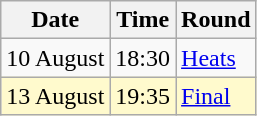<table class="wikitable">
<tr>
<th>Date</th>
<th>Time</th>
<th>Round</th>
</tr>
<tr>
<td>10 August</td>
<td>18:30</td>
<td><a href='#'>Heats</a></td>
</tr>
<tr style=background:lemonchiffon>
<td>13 August</td>
<td>19:35</td>
<td><a href='#'>Final</a></td>
</tr>
</table>
